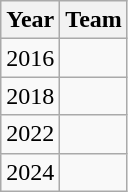<table class="wikitable">
<tr>
<th>Year</th>
<th>Team</th>
</tr>
<tr>
<td>2016</td>
<td></td>
</tr>
<tr>
<td>2018</td>
<td></td>
</tr>
<tr>
<td>2022</td>
<td></td>
</tr>
<tr>
<td>2024</td>
<td></td>
</tr>
</table>
